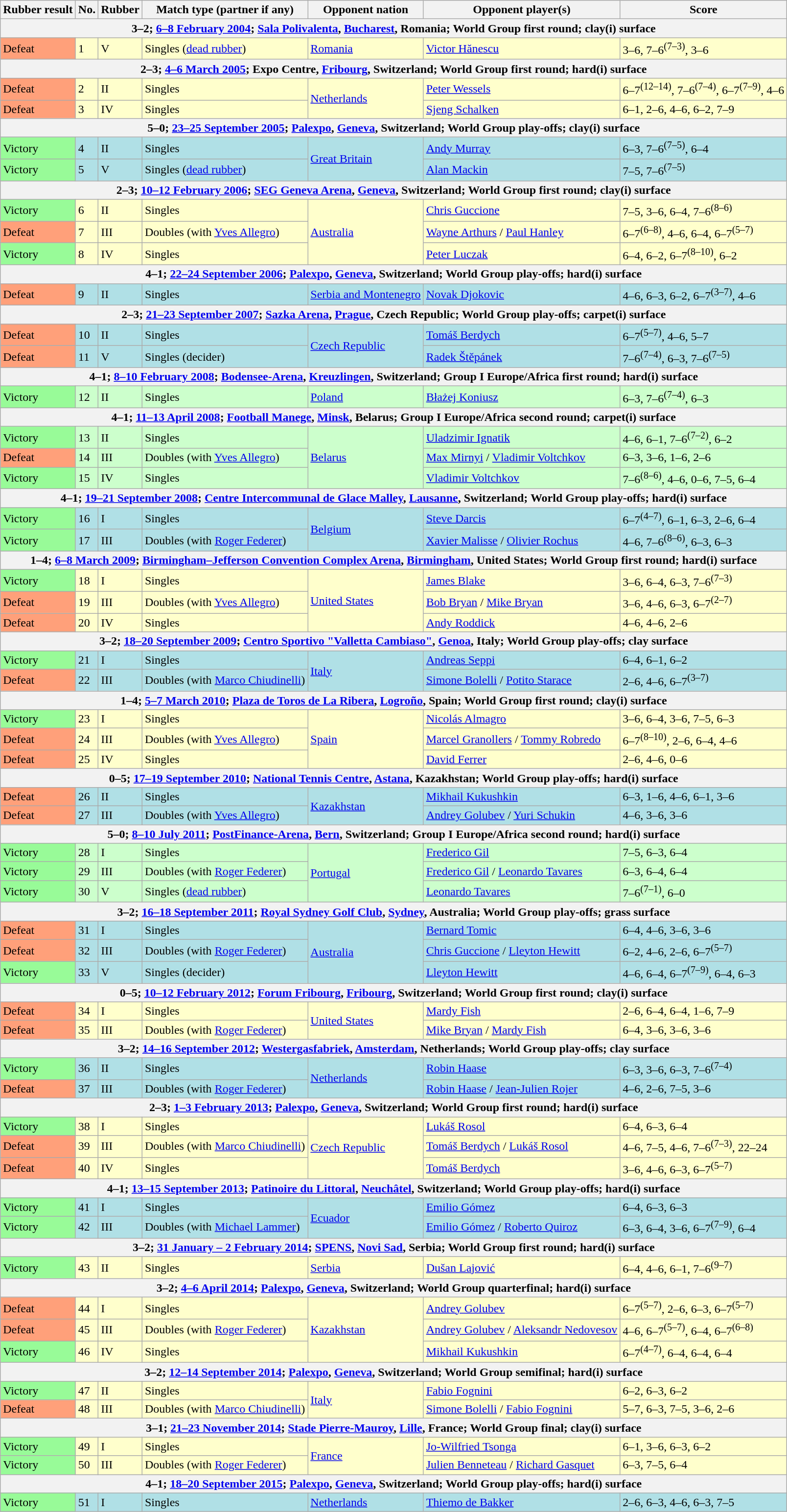<table class=wikitable>
<tr>
<th scope="col">Rubber result</th>
<th scope="col">No.</th>
<th scope="col">Rubber</th>
<th scope="col">Match type (partner if any)</th>
<th scope="col">Opponent nation</th>
<th scope="col">Opponent player(s)</th>
<th scope="col">Score</th>
</tr>
<tr>
<th colspan=7>3–2; <a href='#'>6–8 February 2004</a>; <a href='#'>Sala Polivalenta</a>, <a href='#'>Bucharest</a>, Romania; World Group first round; clay(i) surface</th>
</tr>
<tr style="background:#ffc;">
<td bgcolor=FFA07A>Defeat</td>
<td>1</td>
<td>V</td>
<td>Singles (<a href='#'>dead rubber</a>)</td>
<td rowspan=1> <a href='#'>Romania</a></td>
<td><a href='#'>Victor Hănescu</a></td>
<td>3–6, 7–6<sup>(7–3)</sup>, 3–6</td>
</tr>
<tr>
<th colspan=7>2–3; <a href='#'>4–6 March 2005</a>; Expo Centre, <a href='#'>Fribourg</a>, Switzerland; World Group first round; hard(i) surface</th>
</tr>
<tr style="background:#ffc;">
<td bgcolor=FFA07A>Defeat</td>
<td>2</td>
<td>II</td>
<td>Singles</td>
<td rowspan=2> <a href='#'>Netherlands</a></td>
<td><a href='#'>Peter Wessels</a></td>
<td>6–7<sup>(12–14)</sup>, 7–6<sup>(7–4)</sup>, 6–7<sup>(7–9)</sup>, 4–6</td>
</tr>
<tr style="background:#ffc;">
<td bgcolor=FFA07A>Defeat</td>
<td>3</td>
<td>IV</td>
<td>Singles</td>
<td><a href='#'>Sjeng Schalken</a></td>
<td>6–1, 2–6, 4–6, 6–2, 7–9</td>
</tr>
<tr>
<th colspan=7>5–0; <a href='#'>23–25 September 2005</a>; <a href='#'>Palexpo</a>, <a href='#'>Geneva</a>, Switzerland; World Group play-offs; clay(i) surface</th>
</tr>
<tr style="background:#B0E0E6;">
<td bgcolor=98FB98>Victory</td>
<td>4</td>
<td>II</td>
<td>Singles</td>
<td rowspan=2> <a href='#'>Great Britain</a></td>
<td><a href='#'>Andy Murray</a></td>
<td>6–3, 7–6<sup>(7–5)</sup>, 6–4</td>
</tr>
<tr style="background:#B0E0E6;">
<td bgcolor=98FB98>Victory</td>
<td>5</td>
<td>V</td>
<td>Singles (<a href='#'>dead rubber</a>)</td>
<td><a href='#'>Alan Mackin</a></td>
<td>7–5, 7–6<sup>(7–5)</sup></td>
</tr>
<tr>
<th colspan=7>2–3; <a href='#'>10–12 February 2006</a>; <a href='#'>SEG Geneva Arena</a>, <a href='#'>Geneva</a>, Switzerland; World Group first round; clay(i) surface</th>
</tr>
<tr style="background:#ffc;">
<td bgcolor=98FB98>Victory</td>
<td>6</td>
<td>II</td>
<td>Singles</td>
<td rowspan=3> <a href='#'>Australia</a></td>
<td><a href='#'>Chris Guccione</a></td>
<td>7–5, 3–6, 6–4, 7–6<sup>(8–6)</sup></td>
</tr>
<tr style="background:#ffc;">
<td bgcolor=FFA07A>Defeat</td>
<td>7</td>
<td>III</td>
<td>Doubles (with <a href='#'>Yves Allegro</a>)</td>
<td><a href='#'>Wayne Arthurs</a> / <a href='#'>Paul Hanley</a></td>
<td>6–7<sup>(6–8)</sup>, 4–6, 6–4, 6–7<sup>(5–7)</sup></td>
</tr>
<tr style="background:#ffc;">
<td bgcolor=98FB98>Victory</td>
<td>8</td>
<td>IV</td>
<td>Singles</td>
<td><a href='#'>Peter Luczak</a></td>
<td>6–4, 6–2, 6–7<sup>(8–10)</sup>, 6–2</td>
</tr>
<tr>
<th colspan=7>4–1; <a href='#'>22–24 September 2006</a>; <a href='#'>Palexpo</a>, <a href='#'>Geneva</a>, Switzerland; World Group play-offs; hard(i) surface</th>
</tr>
<tr style="background:#B0E0E6;">
<td bgcolor=FFA07A>Defeat</td>
<td>9</td>
<td>II</td>
<td>Singles</td>
<td rowspan=1> <a href='#'>Serbia and Montenegro</a></td>
<td><a href='#'>Novak Djokovic</a></td>
<td>4–6, 6–3, 6–2, 6–7<sup>(3–7)</sup>, 4–6</td>
</tr>
<tr>
<th colspan=7>2–3; <a href='#'>21–23 September 2007</a>; <a href='#'>Sazka Arena</a>, <a href='#'>Prague</a>, Czech Republic; World Group play-offs; carpet(i) surface</th>
</tr>
<tr style="background:#B0E0E6;">
<td bgcolor=FFA07A>Defeat</td>
<td>10</td>
<td>II</td>
<td>Singles</td>
<td rowspan=2> <a href='#'>Czech Republic</a></td>
<td><a href='#'>Tomáš Berdych</a></td>
<td>6–7<sup>(5–7)</sup>, 4–6, 5–7</td>
</tr>
<tr style="background:#B0E0E6;">
<td bgcolor=FFA07A>Defeat</td>
<td>11</td>
<td>V</td>
<td>Singles (decider)</td>
<td><a href='#'>Radek Štěpánek</a></td>
<td>7–6<sup>(7–4)</sup>, 6–3, 7–6<sup>(7–5)</sup></td>
</tr>
<tr>
<th colspan=7>4–1; <a href='#'>8–10 February 2008</a>; <a href='#'>Bodensee-Arena</a>, <a href='#'>Kreuzlingen</a>, Switzerland; Group I Europe/Africa first round; hard(i) surface</th>
</tr>
<tr style="background:#cfc;">
<td bgcolor=98FB98>Victory</td>
<td>12</td>
<td>II</td>
<td>Singles</td>
<td rowspan=1> <a href='#'>Poland</a></td>
<td><a href='#'>Błażej Koniusz</a></td>
<td>6–3, 7–6<sup>(7–4)</sup>, 6–3</td>
</tr>
<tr>
<th colspan=7>4–1; <a href='#'>11–13 April 2008</a>; <a href='#'>Football Manege</a>, <a href='#'>Minsk</a>, Belarus; Group I Europe/Africa second round; carpet(i) surface</th>
</tr>
<tr style="background:#cfc;">
<td bgcolor=98FB98>Victory</td>
<td>13</td>
<td>II</td>
<td>Singles</td>
<td rowspan=3> <a href='#'>Belarus</a></td>
<td><a href='#'>Uladzimir Ignatik</a></td>
<td>4–6, 6–1, 7–6<sup>(7–2)</sup>, 6–2</td>
</tr>
<tr style="background:#cfc;">
<td bgcolor=FFA07A>Defeat</td>
<td>14</td>
<td>III</td>
<td>Doubles (with <a href='#'>Yves Allegro</a>)</td>
<td><a href='#'>Max Mirnyi</a> / <a href='#'>Vladimir Voltchkov</a></td>
<td>6–3, 3–6, 1–6, 2–6</td>
</tr>
<tr style="background:#cfc;">
<td bgcolor=98FB98>Victory</td>
<td>15</td>
<td>IV</td>
<td>Singles</td>
<td><a href='#'>Vladimir Voltchkov</a></td>
<td>7–6<sup>(8–6)</sup>, 4–6, 0–6, 7–5, 6–4</td>
</tr>
<tr>
<th colspan=7>4–1; <a href='#'>19–21 September 2008</a>; <a href='#'>Centre Intercommunal de Glace Malley</a>, <a href='#'>Lausanne</a>, Switzerland; World Group play-offs; hard(i) surface</th>
</tr>
<tr style="background:#B0E0E6;">
<td bgcolor=98FB98>Victory</td>
<td>16</td>
<td>I</td>
<td>Singles</td>
<td rowspan=2> <a href='#'>Belgium</a></td>
<td><a href='#'>Steve Darcis</a></td>
<td>6–7<sup>(4–7)</sup>, 6–1, 6–3, 2–6, 6–4</td>
</tr>
<tr style="background:#B0E0E6;">
<td bgcolor=98FB98>Victory</td>
<td>17</td>
<td>III</td>
<td>Doubles (with <a href='#'>Roger Federer</a>)</td>
<td><a href='#'>Xavier Malisse</a> / <a href='#'>Olivier Rochus</a></td>
<td>4–6, 7–6<sup>(8–6)</sup>, 6–3, 6–3</td>
</tr>
<tr>
<th colspan=7>1–4; <a href='#'>6–8 March 2009</a>; <a href='#'>Birmingham–Jefferson Convention Complex Arena</a>, <a href='#'>Birmingham</a>, United States; World Group first round; hard(i) surface</th>
</tr>
<tr style="background:#ffc;">
<td bgcolor=98FB98>Victory</td>
<td>18</td>
<td>I</td>
<td>Singles</td>
<td rowspan=3> <a href='#'>United States</a></td>
<td><a href='#'>James Blake</a></td>
<td>3–6, 6–4, 6–3, 7–6<sup>(7–3)</sup></td>
</tr>
<tr style="background:#ffc;">
<td bgcolor=FFA07A>Defeat</td>
<td>19</td>
<td>III</td>
<td>Doubles (with <a href='#'>Yves Allegro</a>)</td>
<td><a href='#'>Bob Bryan</a> / <a href='#'>Mike Bryan</a></td>
<td>3–6, 4–6, 6–3, 6–7<sup>(2–7)</sup></td>
</tr>
<tr style="background:#ffc;">
<td bgcolor=FFA07A>Defeat</td>
<td>20</td>
<td>IV</td>
<td>Singles</td>
<td><a href='#'>Andy Roddick</a></td>
<td>4–6, 4–6, 2–6</td>
</tr>
<tr>
<th colspan=7>3–2; <a href='#'>18–20 September 2009</a>; <a href='#'>Centro Sportivo "Valletta Cambiaso"</a>, <a href='#'>Genoa</a>, Italy; World Group play-offs; clay surface</th>
</tr>
<tr style="background:#B0E0E6;">
<td bgcolor=98FB98>Victory</td>
<td>21</td>
<td>I</td>
<td>Singles</td>
<td rowspan=2> <a href='#'>Italy</a></td>
<td><a href='#'>Andreas Seppi</a></td>
<td>6–4, 6–1, 6–2</td>
</tr>
<tr style="background:#B0E0E6;">
<td bgcolor=FFA07A>Defeat</td>
<td>22</td>
<td>III</td>
<td>Doubles (with <a href='#'>Marco Chiudinelli</a>)</td>
<td><a href='#'>Simone Bolelli</a> / <a href='#'>Potito Starace</a></td>
<td>2–6, 4–6, 6–7<sup>(3–7)</sup></td>
</tr>
<tr>
<th colspan=7>1–4; <a href='#'>5–7 March 2010</a>; <a href='#'>Plaza de Toros de La Ribera</a>, <a href='#'>Logroño</a>, Spain; World Group first round; clay(i) surface</th>
</tr>
<tr style="background:#ffc;">
<td bgcolor=98FB98>Victory</td>
<td>23</td>
<td>I</td>
<td>Singles</td>
<td rowspan=3> <a href='#'>Spain</a></td>
<td><a href='#'>Nicolás Almagro</a></td>
<td>3–6, 6–4, 3–6, 7–5, 6–3</td>
</tr>
<tr style="background:#ffc;">
<td bgcolor=FFA07A>Defeat</td>
<td>24</td>
<td>III</td>
<td>Doubles (with <a href='#'>Yves Allegro</a>)</td>
<td><a href='#'>Marcel Granollers</a> / <a href='#'>Tommy Robredo</a></td>
<td>6–7<sup>(8–10)</sup>, 2–6, 6–4, 4–6</td>
</tr>
<tr style="background:#ffc;">
<td bgcolor=FFA07A>Defeat</td>
<td>25</td>
<td>IV</td>
<td>Singles</td>
<td><a href='#'>David Ferrer</a></td>
<td>2–6, 4–6, 0–6</td>
</tr>
<tr>
<th colspan=7>0–5; <a href='#'>17–19 September 2010</a>; <a href='#'>National Tennis Centre</a>, <a href='#'>Astana</a>, Kazakhstan; World Group play-offs; hard(i) surface</th>
</tr>
<tr style="background:#B0E0E6;">
<td bgcolor=FFA07A>Defeat</td>
<td>26</td>
<td>II</td>
<td>Singles</td>
<td rowspan=2> <a href='#'>Kazakhstan</a></td>
<td><a href='#'>Mikhail Kukushkin</a></td>
<td>6–3, 1–6, 4–6, 6–1, 3–6</td>
</tr>
<tr style="background:#B0E0E6;">
<td bgcolor=FFA07A>Defeat</td>
<td>27</td>
<td>III</td>
<td>Doubles (with <a href='#'>Yves Allegro</a>)</td>
<td><a href='#'>Andrey Golubev</a> / <a href='#'>Yuri Schukin</a></td>
<td>4–6, 3–6, 3–6</td>
</tr>
<tr>
<th colspan=7>5–0; <a href='#'>8–10 July 2011</a>; <a href='#'>PostFinance-Arena</a>, <a href='#'>Bern</a>, Switzerland; Group I Europe/Africa second round; hard(i) surface</th>
</tr>
<tr style="background:#cfc;">
<td bgcolor=98FB98>Victory</td>
<td>28</td>
<td>I</td>
<td>Singles</td>
<td rowspan=3> <a href='#'>Portugal</a></td>
<td><a href='#'>Frederico Gil</a></td>
<td>7–5, 6–3, 6–4</td>
</tr>
<tr style="background:#cfc;">
<td bgcolor=98FB98>Victory</td>
<td>29</td>
<td>III</td>
<td>Doubles (with <a href='#'>Roger Federer</a>)</td>
<td><a href='#'>Frederico Gil</a> / <a href='#'>Leonardo Tavares</a></td>
<td>6–3, 6–4, 6–4</td>
</tr>
<tr style="background:#cfc;">
<td bgcolor=98FB98>Victory</td>
<td>30</td>
<td>V</td>
<td>Singles (<a href='#'>dead rubber</a>)</td>
<td><a href='#'>Leonardo Tavares</a></td>
<td>7–6<sup>(7–1)</sup>, 6–0</td>
</tr>
<tr>
<th colspan=7>3–2; <a href='#'>16–18 September 2011</a>; <a href='#'>Royal Sydney Golf Club</a>, <a href='#'>Sydney</a>, Australia; World Group play-offs; grass surface</th>
</tr>
<tr style="background:#B0E0E6;">
<td bgcolor=FFA07A>Defeat</td>
<td>31</td>
<td>I</td>
<td>Singles</td>
<td rowspan=3> <a href='#'>Australia</a></td>
<td><a href='#'>Bernard Tomic</a></td>
<td>6–4, 4–6, 3–6, 3–6</td>
</tr>
<tr style="background:#B0E0E6;">
<td bgcolor=FFA07A>Defeat</td>
<td>32</td>
<td>III</td>
<td>Doubles (with <a href='#'>Roger Federer</a>)</td>
<td><a href='#'>Chris Guccione</a> / <a href='#'>Lleyton Hewitt</a></td>
<td>6–2, 4–6, 2–6, 6–7<sup>(5–7)</sup></td>
</tr>
<tr style="background:#B0E0E6;">
<td bgcolor=98FB98>Victory</td>
<td>33</td>
<td>V</td>
<td>Singles (decider)</td>
<td><a href='#'>Lleyton Hewitt</a></td>
<td>4–6, 6–4, 6–7<sup>(7–9)</sup>, 6–4, 6–3</td>
</tr>
<tr>
<th colspan=7>0–5; <a href='#'>10–12 February 2012</a>; <a href='#'>Forum Fribourg</a>, <a href='#'>Fribourg</a>, Switzerland; World Group first round; clay(i) surface</th>
</tr>
<tr style="background:#ffc;">
<td bgcolor=FFA07A>Defeat</td>
<td>34</td>
<td>I</td>
<td>Singles</td>
<td rowspan=2> <a href='#'>United States</a></td>
<td><a href='#'>Mardy Fish</a></td>
<td>2–6, 6–4, 6–4, 1–6, 7–9</td>
</tr>
<tr style="background:#ffc;">
<td bgcolor=FFA07A>Defeat</td>
<td>35</td>
<td>III</td>
<td>Doubles (with <a href='#'>Roger Federer</a>)</td>
<td><a href='#'>Mike Bryan</a> / <a href='#'>Mardy Fish</a></td>
<td>6–4, 3–6, 3–6, 3–6</td>
</tr>
<tr>
<th colspan=7>3–2; <a href='#'>14–16 September 2012</a>; <a href='#'>Westergasfabriek</a>, <a href='#'>Amsterdam</a>, Netherlands; World Group play-offs; clay surface</th>
</tr>
<tr style="background:#B0E0E6;">
<td bgcolor=98FB98>Victory</td>
<td>36</td>
<td>II</td>
<td>Singles</td>
<td rowspan=2> <a href='#'>Netherlands</a></td>
<td><a href='#'>Robin Haase</a></td>
<td>6–3, 3–6, 6–3, 7–6<sup>(7–4)</sup></td>
</tr>
<tr style="background:#B0E0E6;">
<td bgcolor=FFA07A>Defeat</td>
<td>37</td>
<td>III</td>
<td>Doubles (with <a href='#'>Roger Federer</a>)</td>
<td><a href='#'>Robin Haase</a> / <a href='#'>Jean-Julien Rojer</a></td>
<td>4–6, 2–6, 7–5, 3–6</td>
</tr>
<tr>
<th colspan=7>2–3; <a href='#'>1–3 February 2013</a>; <a href='#'>Palexpo</a>, <a href='#'>Geneva</a>, Switzerland; World Group first round; hard(i) surface</th>
</tr>
<tr style="background:#ffc;">
<td bgcolor=98FB98>Victory</td>
<td>38</td>
<td>I</td>
<td>Singles</td>
<td rowspan=3> <a href='#'>Czech Republic</a></td>
<td><a href='#'>Lukáš Rosol</a></td>
<td>6–4, 6–3, 6–4</td>
</tr>
<tr style="background:#ffc;">
<td bgcolor=FFA07A>Defeat</td>
<td>39</td>
<td>III</td>
<td>Doubles (with <a href='#'>Marco Chiudinelli</a>)</td>
<td><a href='#'>Tomáš Berdych</a> / <a href='#'>Lukáš Rosol</a></td>
<td>4–6, 7–5, 4–6, 7–6<sup>(7–3)</sup>, 22–24</td>
</tr>
<tr style="background:#ffc;">
<td bgcolor=FFA07A>Defeat</td>
<td>40</td>
<td>IV</td>
<td>Singles</td>
<td><a href='#'>Tomáš Berdych</a></td>
<td>3–6, 4–6, 6–3, 6–7<sup>(5–7)</sup></td>
</tr>
<tr>
<th colspan=7>4–1; <a href='#'>13–15 September 2013</a>; <a href='#'>Patinoire du Littoral</a>, <a href='#'>Neuchâtel</a>, Switzerland; World Group play-offs; hard(i) surface</th>
</tr>
<tr style="background:#B0E0E6;">
<td bgcolor=98FB98>Victory</td>
<td>41</td>
<td>I</td>
<td>Singles</td>
<td rowspan=2> <a href='#'>Ecuador</a></td>
<td><a href='#'>Emilio Gómez</a></td>
<td>6–4, 6–3, 6–3</td>
</tr>
<tr style="background:#B0E0E6;">
<td bgcolor=98FB98>Victory</td>
<td>42</td>
<td>III</td>
<td>Doubles (with <a href='#'>Michael Lammer</a>)</td>
<td><a href='#'>Emilio Gómez</a> / <a href='#'>Roberto Quiroz</a></td>
<td>6–3, 6–4, 3–6, 6–7<sup>(7–9)</sup>, 6–4</td>
</tr>
<tr>
<th colspan=7>3–2; <a href='#'>31 January – 2 February 2014</a>; <a href='#'>SPENS</a>, <a href='#'>Novi Sad</a>, Serbia; World Group first round; hard(i) surface</th>
</tr>
<tr style="background:#ffc;">
<td bgcolor=98FB98>Victory</td>
<td>43</td>
<td>II</td>
<td>Singles</td>
<td> <a href='#'>Serbia</a></td>
<td><a href='#'>Dušan Lajović</a></td>
<td>6–4, 4–6, 6–1, 7–6<sup>(9–7)</sup></td>
</tr>
<tr>
<th colspan=7>3–2; <a href='#'>4–6 April 2014</a>; <a href='#'>Palexpo</a>, <a href='#'>Geneva</a>, Switzerland; World Group quarterfinal; hard(i) surface</th>
</tr>
<tr style="background:#ffc;">
<td bgcolor=FFA07A>Defeat</td>
<td>44</td>
<td>I</td>
<td>Singles</td>
<td rowspan=3> <a href='#'>Kazakhstan</a></td>
<td><a href='#'>Andrey Golubev</a></td>
<td>6–7<sup>(5–7)</sup>, 2–6, 6–3, 6–7<sup>(5–7)</sup></td>
</tr>
<tr style="background:#ffc;">
<td bgcolor=FFA07A>Defeat</td>
<td>45</td>
<td>III</td>
<td>Doubles (with <a href='#'>Roger Federer</a>)</td>
<td><a href='#'>Andrey Golubev</a> / <a href='#'>Aleksandr Nedovesov</a></td>
<td>4–6, 6–7<sup>(5–7)</sup>, 6–4, 6–7<sup>(6–8)</sup></td>
</tr>
<tr style="background:#ffc;">
<td bgcolor=98FB98>Victory</td>
<td>46</td>
<td>IV</td>
<td>Singles</td>
<td><a href='#'>Mikhail Kukushkin</a></td>
<td>6–7<sup>(4–7)</sup>, 6–4, 6–4, 6–4</td>
</tr>
<tr>
<th colspan=7>3–2; <a href='#'>12–14 September 2014</a>; <a href='#'>Palexpo</a>, <a href='#'>Geneva</a>, Switzerland; World Group semifinal; hard(i) surface</th>
</tr>
<tr style="background:#ffc;">
<td bgcolor=98FB98>Victory</td>
<td>47</td>
<td>II</td>
<td>Singles</td>
<td rowspan=2> <a href='#'>Italy</a></td>
<td><a href='#'>Fabio Fognini</a></td>
<td>6–2, 6–3, 6–2</td>
</tr>
<tr style="background:#ffc;">
<td bgcolor=FFA07A>Defeat</td>
<td>48</td>
<td>III</td>
<td>Doubles (with <a href='#'>Marco Chiudinelli</a>)</td>
<td><a href='#'>Simone Bolelli</a> / <a href='#'>Fabio Fognini</a></td>
<td>5–7, 6–3, 7–5, 3–6, 2–6</td>
</tr>
<tr>
<th colspan=7>3–1; <a href='#'>21–23 November 2014</a>; <a href='#'>Stade Pierre-Mauroy</a>, <a href='#'>Lille</a>, France; World Group final; clay(i) surface</th>
</tr>
<tr style="background:#ffc;">
<td bgcolor=98FB98>Victory</td>
<td>49</td>
<td>I</td>
<td>Singles</td>
<td rowspan=2> <a href='#'>France</a></td>
<td><a href='#'>Jo-Wilfried Tsonga</a></td>
<td>6–1, 3–6, 6–3, 6–2</td>
</tr>
<tr style="background:#ffc;">
<td bgcolor=98FB98>Victory</td>
<td>50</td>
<td>III</td>
<td>Doubles (with <a href='#'>Roger Federer</a>)</td>
<td><a href='#'>Julien Benneteau</a> / <a href='#'>Richard Gasquet</a></td>
<td>6–3, 7–5, 6–4</td>
</tr>
<tr>
<th colspan=7>4–1; <a href='#'>18–20 September 2015</a>; <a href='#'>Palexpo</a>, <a href='#'>Geneva</a>, Switzerland; World Group play-offs; hard(i) surface</th>
</tr>
<tr style="background:#B0E0E6;">
<td bgcolor=98FB98>Victory</td>
<td>51</td>
<td>I</td>
<td>Singles</td>
<td rowspan=1> <a href='#'>Netherlands</a></td>
<td><a href='#'>Thiemo de Bakker</a></td>
<td>2–6, 6–3, 4–6, 6–3, 7–5</td>
</tr>
</table>
